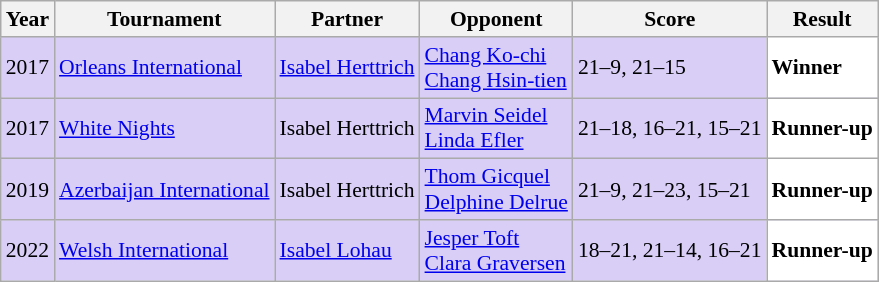<table class="sortable wikitable" style="font-size: 90%;">
<tr>
<th>Year</th>
<th>Tournament</th>
<th>Partner</th>
<th>Opponent</th>
<th>Score</th>
<th>Result</th>
</tr>
<tr style="background:#D8CEF6">
<td align="center">2017</td>
<td align="left"><a href='#'>Orleans International</a></td>
<td align="left"> <a href='#'>Isabel Herttrich</a></td>
<td align="left"> <a href='#'>Chang Ko-chi</a><br> <a href='#'>Chang Hsin-tien</a></td>
<td align="left">21–9, 21–15</td>
<td style="text-align:left; background:white"> <strong>Winner</strong></td>
</tr>
<tr style="background:#D8CEF6">
<td align="center">2017</td>
<td align="left"><a href='#'>White Nights</a></td>
<td align="left"> Isabel Herttrich</td>
<td align="left"> <a href='#'>Marvin Seidel</a><br> <a href='#'>Linda Efler</a></td>
<td align="left">21–18, 16–21, 15–21</td>
<td style="text-align:left; background:white"> <strong>Runner-up</strong></td>
</tr>
<tr style="background:#D8CEF6">
<td align="center">2019</td>
<td align="left"><a href='#'>Azerbaijan International</a></td>
<td align="left"> Isabel Herttrich</td>
<td align="left"> <a href='#'>Thom Gicquel</a><br> <a href='#'>Delphine Delrue</a></td>
<td align="left">21–9, 21–23, 15–21</td>
<td style="text-align:left; background:white"> <strong>Runner-up</strong></td>
</tr>
<tr style="background:#D8CEF6">
<td align="center">2022</td>
<td align="left"><a href='#'>Welsh International</a></td>
<td align="left"> <a href='#'>Isabel Lohau</a></td>
<td align="left"> <a href='#'>Jesper Toft</a><br> <a href='#'>Clara Graversen</a></td>
<td align="left">18–21, 21–14, 16–21</td>
<td style="text-align:left; background:white"> <strong>Runner-up</strong></td>
</tr>
</table>
